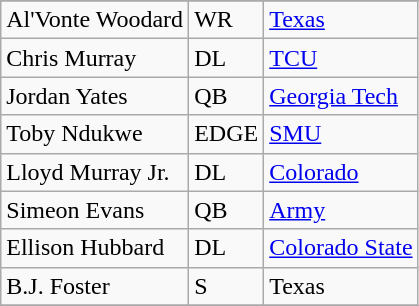<table class="wikitable">
<tr>
</tr>
<tr>
<td>Al'Vonte Woodard</td>
<td>WR</td>
<td><a href='#'>Texas</a></td>
</tr>
<tr>
<td>Chris Murray</td>
<td>DL</td>
<td><a href='#'>TCU</a></td>
</tr>
<tr>
<td>Jordan Yates</td>
<td>QB</td>
<td><a href='#'>Georgia Tech</a></td>
</tr>
<tr>
<td>Toby Ndukwe</td>
<td>EDGE</td>
<td><a href='#'>SMU</a></td>
</tr>
<tr>
<td>Lloyd Murray Jr.</td>
<td>DL</td>
<td><a href='#'>Colorado</a></td>
</tr>
<tr>
<td>Simeon Evans</td>
<td>QB</td>
<td><a href='#'>Army</a></td>
</tr>
<tr>
<td>Ellison Hubbard</td>
<td>DL</td>
<td><a href='#'>Colorado State</a></td>
</tr>
<tr>
<td>B.J. Foster</td>
<td>S</td>
<td>Texas</td>
</tr>
<tr>
</tr>
</table>
